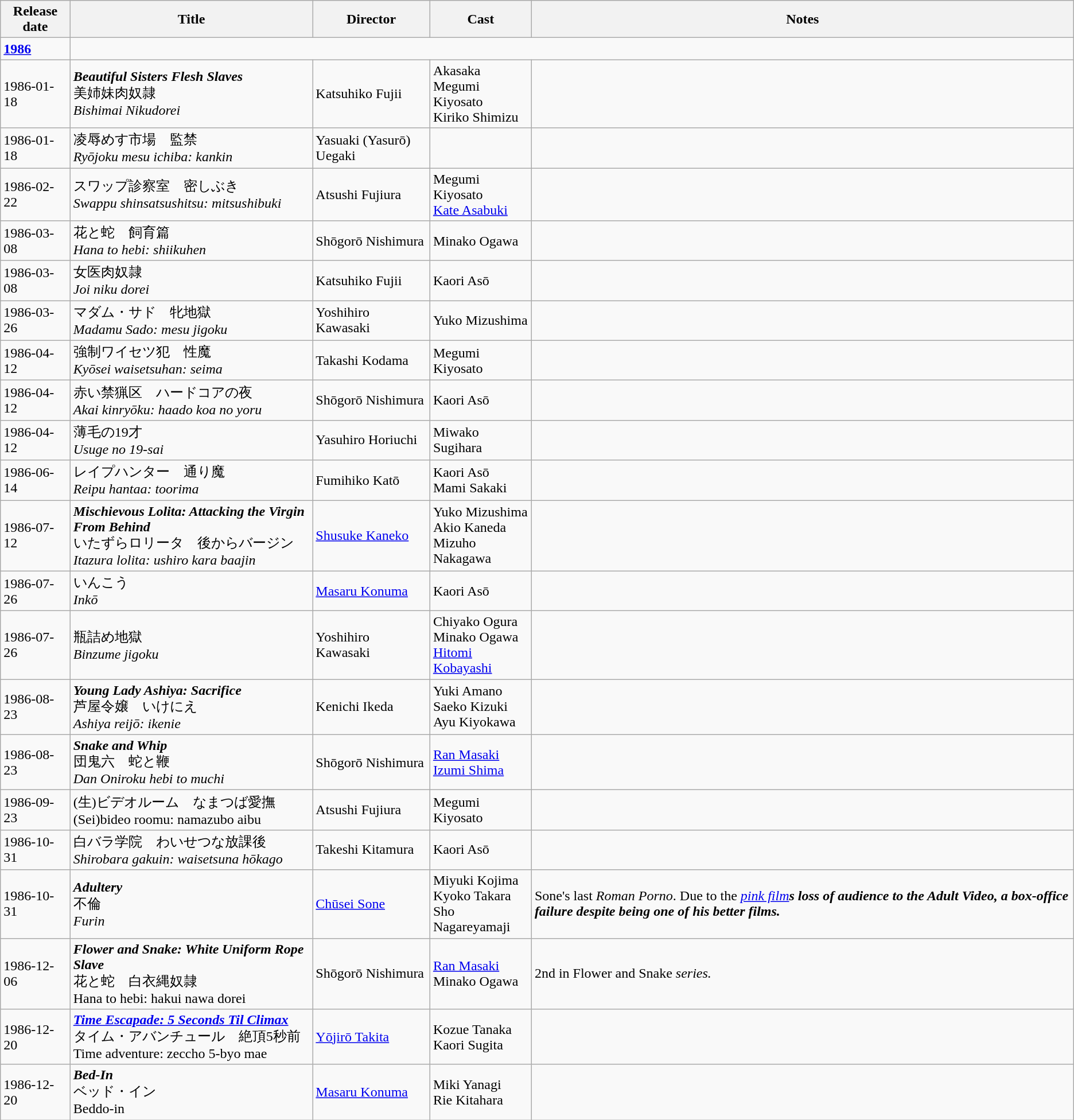<table class="wikitable">
<tr>
<th>Release date</th>
<th>Title</th>
<th>Director</th>
<th>Cast</th>
<th>Notes</th>
</tr>
<tr>
<td><strong><a href='#'>1986</a></strong></td>
</tr>
<tr>
<td>1986-01-18</td>
<td><strong><em>Beautiful Sisters Flesh Slaves</em></strong><br>美姉妹肉奴隷<br><em>Bishimai Nikudorei</em></td>
<td>Katsuhiko Fujii</td>
<td>Akasaka<br>Megumi Kiyosato<br>Kiriko Shimizu</td>
<td></td>
</tr>
<tr>
<td>1986-01-18</td>
<td>凌辱めす市場　監禁<br><em>Ryōjoku mesu ichiba: kankin</em></td>
<td>Yasuaki (Yasurō) Uegaki</td>
<td></td>
<td></td>
</tr>
<tr>
<td>1986-02-22</td>
<td>スワップ診察室　密しぶき<br><em>Swappu shinsatsushitsu: mitsushibuki</em></td>
<td>Atsushi Fujiura</td>
<td>Megumi Kiyosato<br><a href='#'>Kate Asabuki</a></td>
<td></td>
</tr>
<tr>
<td>1986-03-08</td>
<td>花と蛇　飼育篇<br><em>Hana to hebi: shiikuhen</em></td>
<td>Shōgorō Nishimura</td>
<td>Minako Ogawa</td>
<td></td>
</tr>
<tr>
<td>1986-03-08</td>
<td>女医肉奴隷<br><em>Joi niku dorei</em></td>
<td>Katsuhiko Fujii</td>
<td>Kaori Asō</td>
<td></td>
</tr>
<tr>
<td>1986-03-26</td>
<td>マダム・サド　牝地獄<br><em>Madamu Sado: mesu jigoku</em></td>
<td>Yoshihiro Kawasaki</td>
<td>Yuko Mizushima</td>
<td></td>
</tr>
<tr>
<td>1986-04-12</td>
<td>強制ワイセツ犯　性魔<br><em>Kyōsei waisetsuhan: seima</em></td>
<td>Takashi Kodama</td>
<td>Megumi Kiyosato</td>
<td></td>
</tr>
<tr>
<td>1986-04-12</td>
<td>赤い禁猟区　ハードコアの夜<br><em>Akai kinryōku: haado koa no yoru</em></td>
<td>Shōgorō Nishimura</td>
<td>Kaori Asō</td>
<td></td>
</tr>
<tr>
<td>1986-04-12</td>
<td>薄毛の19才<br><em>Usuge no 19-sai</em></td>
<td>Yasuhiro Horiuchi</td>
<td>Miwako Sugihara</td>
<td></td>
</tr>
<tr>
<td>1986-06-14</td>
<td>レイプハンター　通り魔<br><em>Reipu hantaa: toorima</em></td>
<td>Fumihiko Katō</td>
<td>Kaori Asō<br>Mami Sakaki</td>
<td></td>
</tr>
<tr>
<td>1986-07-12</td>
<td><strong><em>Mischievous Lolita: Attacking the Virgin From Behind</em></strong><br>いたずらロリータ　後からバージン<br><em>Itazura lolita: ushiro kara baajin</em></td>
<td><a href='#'>Shusuke Kaneko</a></td>
<td>Yuko Mizushima<br>Akio Kaneda<br>Mizuho Nakagawa</td>
<td></td>
</tr>
<tr>
<td>1986-07-26</td>
<td>いんこう<br><em>Inkō</em></td>
<td><a href='#'>Masaru Konuma</a></td>
<td>Kaori Asō</td>
<td></td>
</tr>
<tr>
<td>1986-07-26</td>
<td>瓶詰め地獄<br><em>Binzume jigoku</em></td>
<td>Yoshihiro Kawasaki</td>
<td>Chiyako Ogura<br>Minako Ogawa<br><a href='#'>Hitomi Kobayashi</a></td>
<td></td>
</tr>
<tr>
<td>1986-08-23</td>
<td><strong><em>Young Lady Ashiya: Sacrifice</em></strong><br>芦屋令嬢　いけにえ<br><em>Ashiya reijō: ikenie</em></td>
<td>Kenichi Ikeda</td>
<td>Yuki Amano<br>Saeko Kizuki<br>Ayu Kiyokawa</td>
<td></td>
</tr>
<tr>
<td>1986-08-23</td>
<td><strong><em>Snake and Whip</em></strong><br>団鬼六　蛇と鞭<br><em>Dan Oniroku hebi to muchi</em></td>
<td>Shōgorō Nishimura</td>
<td><a href='#'>Ran Masaki</a><br><a href='#'>Izumi Shima</a></td>
<td></td>
</tr>
<tr>
<td>1986-09-23</td>
<td>(生)ビデオルーム　なまつば愛撫<br>(Sei)bideo roomu: namazubo aibu</td>
<td>Atsushi Fujiura</td>
<td>Megumi Kiyosato</td>
<td></td>
</tr>
<tr>
<td>1986-10-31</td>
<td>白バラ学院　わいせつな放課後<br><em>Shirobara gakuin: waisetsuna hōkago</em></td>
<td>Takeshi Kitamura</td>
<td>Kaori Asō</td>
<td></td>
</tr>
<tr>
<td>1986-10-31</td>
<td><strong><em>Adultery</em></strong><br>不倫<br><em>Furin</em></td>
<td><a href='#'>Chūsei Sone</a></td>
<td>Miyuki Kojima<br>Kyoko Takara<br>Sho Nagareyamaji</td>
<td>Sone's last <em>Roman Porno</em>. Due to the <em><a href='#'>pink film</a><strong>s loss of audience to the Adult Video, a box-office failure despite being one of his better films.</td>
</tr>
<tr>
<td>1986-12-06</td>
<td><strong><em>Flower and Snake: White Uniform Rope Slave</em></strong><br>花と蛇　白衣縄奴隷<br></em>Hana to hebi: hakui nawa dorei<em></td>
<td>Shōgorō Nishimura</td>
<td><a href='#'>Ran Masaki</a><br>Minako Ogawa</td>
<td>2nd in </em>Flower and Snake<em> series.</td>
</tr>
<tr>
<td>1986-12-20</td>
<td><strong><em><a href='#'>Time Escapade: 5 Seconds Til Climax</a></em></strong><br>タイム・アバンチュール　絶頂5秒前<br></em>Time adventure: zeccho 5-byo mae<em></td>
<td><a href='#'>Yōjirō Takita</a></td>
<td>Kozue Tanaka<br>Kaori Sugita</td>
<td></td>
</tr>
<tr>
<td>1986-12-20</td>
<td><strong><em>Bed-In</em></strong><br>ベッド・イン<br></em>Beddo-in<em></td>
<td><a href='#'>Masaru Konuma</a></td>
<td>Miki Yanagi<br>Rie Kitahara</td>
<td></td>
</tr>
</table>
